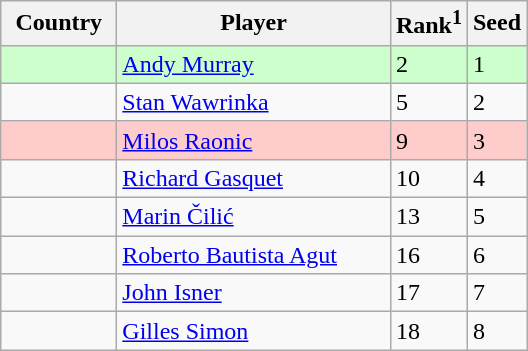<table class="wikitable" border="1">
<tr>
<th width="70">Country</th>
<th width="175">Player</th>
<th>Rank<sup>1</sup></th>
<th>Seed</th>
</tr>
<tr style="background:#cfc;">
<td></td>
<td><a href='#'>Andy Murray</a></td>
<td>2</td>
<td>1</td>
</tr>
<tr>
<td></td>
<td><a href='#'>Stan Wawrinka</a></td>
<td>5</td>
<td>2</td>
</tr>
<tr style="background:#fcc;">
<td></td>
<td><a href='#'>Milos Raonic</a></td>
<td>9</td>
<td>3</td>
</tr>
<tr>
<td></td>
<td><a href='#'>Richard Gasquet</a></td>
<td>10</td>
<td>4</td>
</tr>
<tr>
<td></td>
<td><a href='#'>Marin Čilić</a></td>
<td>13</td>
<td>5</td>
</tr>
<tr>
<td></td>
<td><a href='#'>Roberto Bautista Agut</a></td>
<td>16</td>
<td>6</td>
</tr>
<tr>
<td></td>
<td><a href='#'>John Isner</a></td>
<td>17</td>
<td>7</td>
</tr>
<tr>
<td></td>
<td><a href='#'>Gilles Simon</a></td>
<td>18</td>
<td>8</td>
</tr>
</table>
